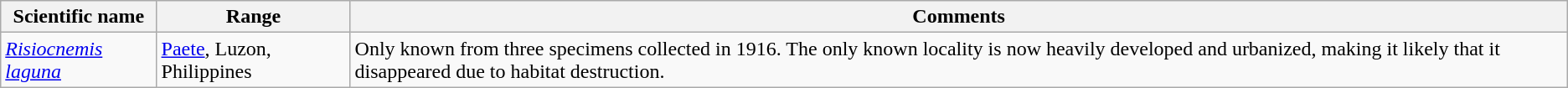<table class="wikitable">
<tr>
<th>Scientific name</th>
<th>Range</th>
<th class="unsortable">Comments</th>
</tr>
<tr>
<td><em><a href='#'>Risiocnemis laguna</a></em></td>
<td><a href='#'>Paete</a>, Luzon, Philippines</td>
<td>Only known from three specimens collected in 1916. The only known locality is now heavily developed and urbanized, making it likely that it disappeared due to habitat destruction.</td>
</tr>
</table>
